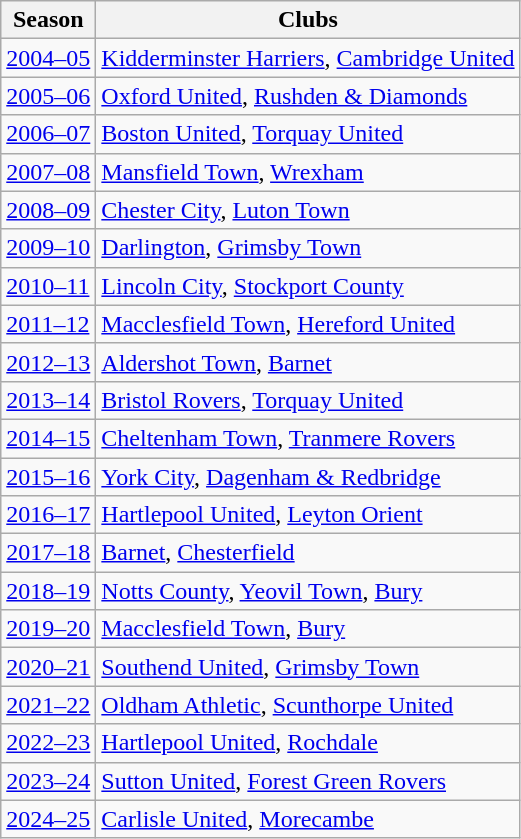<table class="wikitable" style="text-align:left;">
<tr>
<th>Season</th>
<th>Clubs</th>
</tr>
<tr>
<td><a href='#'>2004–05</a></td>
<td><a href='#'>Kidderminster Harriers</a>, <a href='#'>Cambridge United</a></td>
</tr>
<tr>
<td><a href='#'>2005–06</a></td>
<td><a href='#'>Oxford United</a>, <a href='#'>Rushden & Diamonds</a></td>
</tr>
<tr>
<td><a href='#'>2006–07</a></td>
<td><a href='#'>Boston United</a>, <a href='#'>Torquay United</a></td>
</tr>
<tr>
<td><a href='#'>2007–08</a></td>
<td><a href='#'>Mansfield Town</a>, <a href='#'>Wrexham</a></td>
</tr>
<tr>
<td><a href='#'>2008–09</a></td>
<td><a href='#'>Chester City</a>, <a href='#'>Luton Town</a></td>
</tr>
<tr>
<td><a href='#'>2009–10</a></td>
<td><a href='#'>Darlington</a>, <a href='#'>Grimsby Town</a></td>
</tr>
<tr>
<td><a href='#'>2010–11</a></td>
<td><a href='#'>Lincoln City</a>, <a href='#'>Stockport County</a></td>
</tr>
<tr>
<td><a href='#'>2011–12</a></td>
<td><a href='#'>Macclesfield Town</a>, <a href='#'>Hereford United</a></td>
</tr>
<tr>
<td><a href='#'>2012–13</a></td>
<td><a href='#'>Aldershot Town</a>, <a href='#'>Barnet</a></td>
</tr>
<tr>
<td><a href='#'>2013–14</a></td>
<td><a href='#'>Bristol Rovers</a>, <a href='#'>Torquay United</a></td>
</tr>
<tr>
<td><a href='#'>2014–15</a></td>
<td><a href='#'>Cheltenham Town</a>, <a href='#'>Tranmere Rovers</a></td>
</tr>
<tr>
<td><a href='#'>2015–16</a></td>
<td><a href='#'>York City</a>, <a href='#'>Dagenham & Redbridge</a></td>
</tr>
<tr>
<td><a href='#'>2016–17</a></td>
<td><a href='#'>Hartlepool United</a>, <a href='#'>Leyton Orient</a></td>
</tr>
<tr>
<td><a href='#'>2017–18</a></td>
<td><a href='#'>Barnet</a>, <a href='#'>Chesterfield</a></td>
</tr>
<tr>
<td><a href='#'>2018–19</a></td>
<td><a href='#'>Notts County</a>, <a href='#'>Yeovil Town</a>, <a href='#'>Bury</a></td>
</tr>
<tr>
<td><a href='#'>2019–20</a></td>
<td><a href='#'>Macclesfield Town</a>, <a href='#'>Bury</a></td>
</tr>
<tr>
<td><a href='#'>2020–21</a></td>
<td><a href='#'>Southend United</a>, <a href='#'>Grimsby Town</a></td>
</tr>
<tr>
<td><a href='#'>2021–22</a></td>
<td><a href='#'>Oldham Athletic</a>, <a href='#'>Scunthorpe United</a></td>
</tr>
<tr>
<td><a href='#'>2022–23</a></td>
<td><a href='#'>Hartlepool United</a>, <a href='#'>Rochdale</a></td>
</tr>
<tr>
<td><a href='#'>2023–24</a></td>
<td><a href='#'>Sutton United</a>, <a href='#'>Forest Green Rovers</a></td>
</tr>
<tr>
<td><a href='#'>2024–25</a></td>
<td><a href='#'>Carlisle United</a>, <a href='#'>Morecambe</a></td>
</tr>
</table>
